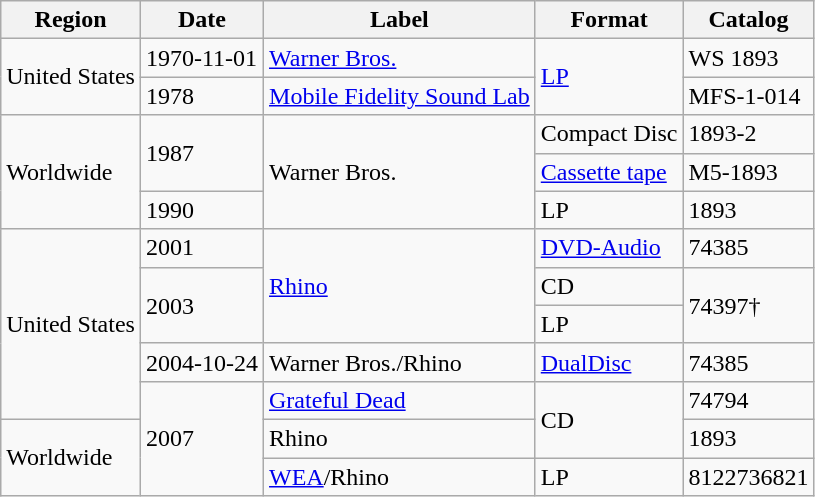<table class="wikitable">
<tr>
<th>Region</th>
<th>Date</th>
<th>Label</th>
<th>Format</th>
<th>Catalog</th>
</tr>
<tr>
<td rowspan="2">United States</td>
<td>1970-11-01</td>
<td><a href='#'>Warner Bros.</a></td>
<td rowspan="2"><a href='#'>LP</a></td>
<td>WS 1893</td>
</tr>
<tr>
<td>1978</td>
<td><a href='#'>Mobile Fidelity Sound Lab</a></td>
<td>MFS-1-014</td>
</tr>
<tr>
<td rowspan="3">Worldwide</td>
<td rowspan="2">1987</td>
<td rowspan="3">Warner Bros.</td>
<td>Compact Disc</td>
<td>1893-2</td>
</tr>
<tr>
<td><a href='#'>Cassette tape</a></td>
<td>M5-1893</td>
</tr>
<tr>
<td>1990</td>
<td>LP</td>
<td>1893</td>
</tr>
<tr>
<td rowspan="5">United States</td>
<td>2001</td>
<td rowspan="3"><a href='#'>Rhino</a></td>
<td><a href='#'>DVD-Audio</a></td>
<td>74385</td>
</tr>
<tr>
<td rowspan="2">2003</td>
<td>CD</td>
<td rowspan="2">74397†</td>
</tr>
<tr>
<td>LP</td>
</tr>
<tr>
<td>2004-10-24</td>
<td>Warner Bros./Rhino</td>
<td><a href='#'>DualDisc</a></td>
<td>74385</td>
</tr>
<tr>
<td rowspan="3">2007</td>
<td><a href='#'>Grateful Dead</a></td>
<td rowspan="2">CD</td>
<td>74794</td>
</tr>
<tr>
<td rowspan="2">Worldwide</td>
<td>Rhino</td>
<td>1893</td>
</tr>
<tr>
<td><a href='#'>WEA</a>/Rhino</td>
<td>LP</td>
<td>8122736821</td>
</tr>
</table>
